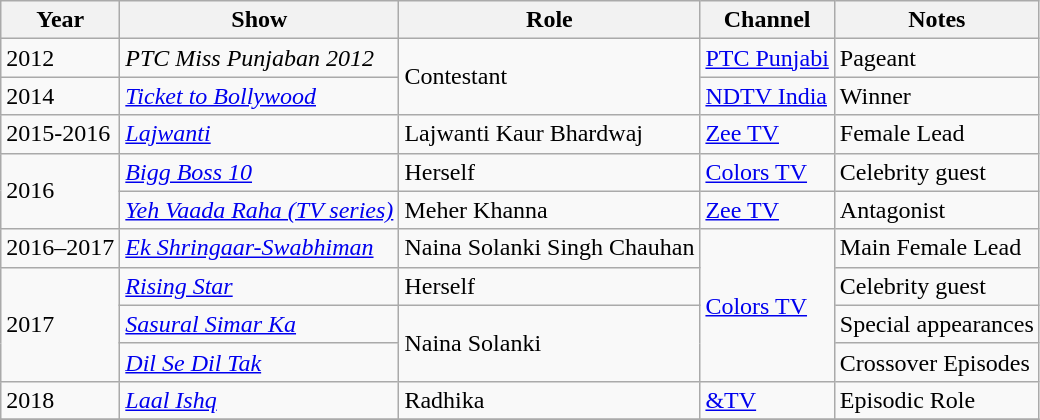<table class="wikitable">
<tr>
<th>Year</th>
<th>Show</th>
<th>Role</th>
<th>Channel</th>
<th>Notes</th>
</tr>
<tr>
<td>2012</td>
<td><em>PTC Miss Punjaban 2012</em></td>
<td rowspan="2">Contestant</td>
<td><a href='#'>PTC Punjabi</a></td>
<td>Pageant</td>
</tr>
<tr>
<td>2014</td>
<td><em><a href='#'>Ticket to Bollywood</a></em></td>
<td><a href='#'>NDTV India</a></td>
<td>Winner</td>
</tr>
<tr>
<td>2015-2016</td>
<td><em><a href='#'>Lajwanti</a></em></td>
<td>Lajwanti Kaur Bhardwaj</td>
<td><a href='#'>Zee TV</a></td>
<td>Female Lead<em></em></td>
</tr>
<tr>
<td rowspan="2">2016</td>
<td><em><a href='#'>Bigg Boss 10</a></em></td>
<td>Herself</td>
<td><a href='#'>Colors TV</a></td>
<td>Celebrity guest</td>
</tr>
<tr>
<td><em><a href='#'>Yeh Vaada Raha (TV series)</a></em></td>
<td>Meher Khanna</td>
<td><a href='#'>Zee TV</a></td>
<td>Antagonist</td>
</tr>
<tr>
<td>2016–2017</td>
<td><em><a href='#'>Ek Shringaar-Swabhiman</a></em></td>
<td>Naina Solanki Singh Chauhan</td>
<td rowspan="4"><a href='#'>Colors TV</a></td>
<td>Main Female Lead</td>
</tr>
<tr>
<td rowspan="3">2017</td>
<td><em><a href='#'>Rising Star</a></em></td>
<td>Herself</td>
<td>Celebrity guest</td>
</tr>
<tr>
<td><em><a href='#'>Sasural Simar Ka</a></em></td>
<td rowspan="2">Naina Solanki</td>
<td>Special appearances</td>
</tr>
<tr>
<td><em><a href='#'>Dil Se Dil Tak</a></em></td>
<td>Crossover Episodes</td>
</tr>
<tr>
<td>2018</td>
<td><em><a href='#'>Laal Ishq</a></em></td>
<td>Radhika</td>
<td><a href='#'>&TV</a></td>
<td>Episodic Role</td>
</tr>
<tr>
</tr>
</table>
